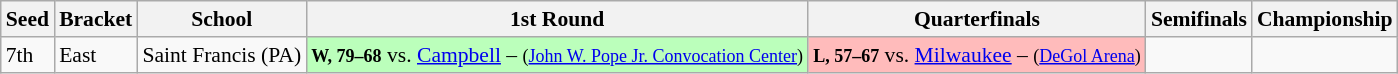<table class="sortable wikitable" style="white-space:nowrap; font-size:90%;">
<tr>
<th>Seed</th>
<th>Bracket</th>
<th>School</th>
<th>1st Round</th>
<th>Quarterfinals</th>
<th>Semifinals</th>
<th>Championship</th>
</tr>
<tr>
<td>7th</td>
<td>East</td>
<td>Saint Francis (PA)</td>
<td style="background:#bfb;"><small><strong>W, 79–68</strong></small> vs. <a href='#'>Campbell</a> – <small>(<a href='#'>John W. Pope Jr. Convocation Center</a>)</small></td>
<td style="background:#fbb;"><small><strong>L, 57–67</strong></small> vs. <a href='#'>Milwaukee</a> – <small>(<a href='#'>DeGol Arena</a>)</small></td>
<td></td>
</tr>
</table>
